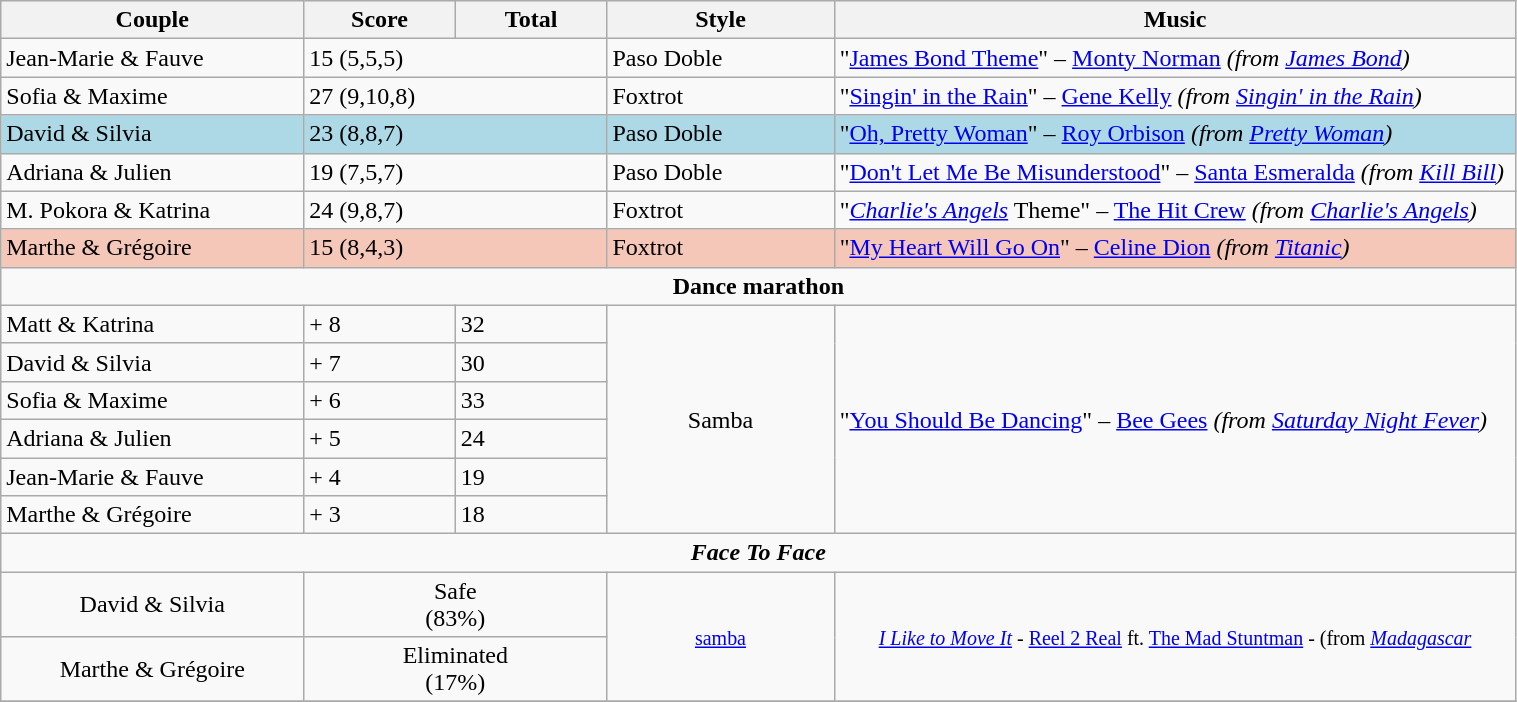<table class="wikitable" style="width:80%;">
<tr>
<th style="width:20%;">Couple</th>
<th style="width:10%;">Score</th>
<th style="width:10%;">Total</th>
<th style="width:15%;">Style</th>
<th style="width:60%;">Music</th>
</tr>
<tr>
<td>Jean-Marie & Fauve</td>
<td colspan="2">15 (5,5,5)</td>
<td>Paso Doble</td>
<td>"<a href='#'>James Bond Theme</a>" – <a href='#'>Monty Norman</a> <em>(from <a href='#'>James Bond</a>)</em></td>
</tr>
<tr>
<td>Sofia & Maxime</td>
<td colspan="2">27 (9,10,8)</td>
<td>Foxtrot</td>
<td>"<a href='#'>Singin' in the Rain</a>" – <a href='#'>Gene Kelly</a> <em>(from <a href='#'>Singin' in the Rain</a>)</em></td>
</tr>
<tr style="background:lightblue;">
<td>David & Silvia</td>
<td colspan="2">23 (8,8,7)</td>
<td>Paso Doble</td>
<td>"<a href='#'>Oh, Pretty Woman</a>" – <a href='#'>Roy Orbison</a> <em>(from <a href='#'>Pretty Woman</a>)</em></td>
</tr>
<tr>
<td>Adriana & Julien</td>
<td colspan="2">19 (7,5,7)</td>
<td>Paso Doble</td>
<td>"<a href='#'>Don't Let Me Be Misunderstood</a>" – <a href='#'>Santa Esmeralda</a> <em>(from <a href='#'>Kill Bill</a>)</em></td>
</tr>
<tr>
<td>M. Pokora & Katrina</td>
<td colspan="2">24 (9,8,7)</td>
<td>Foxtrot</td>
<td>"<em><a href='#'>Charlie's Angels</a></em> Theme" – <a href='#'>The Hit Crew</a> <em>(from <a href='#'>Charlie's Angels</a>)</em></td>
</tr>
<tr style="background:#F4C7B8;">
<td>Marthe & Grégoire</td>
<td colspan="2">15 (8,4,3)</td>
<td>Foxtrot</td>
<td>"<a href='#'>My Heart Will Go On</a>" – <a href='#'>Celine Dion</a> <em>(from <a href='#'>Titanic</a>)</em></td>
</tr>
<tr>
<td colspan=6 style="text-align:center;"><strong>Dance marathon</strong></td>
</tr>
<tr>
<td>Matt & Katrina</td>
<td>+ 8</td>
<td>32</td>
<td rowspan=6 style="text-align:center;">Samba</td>
<td rowspan=6>"<a href='#'>You Should Be Dancing</a>" – <a href='#'>Bee Gees</a> <em>(from <a href='#'>Saturday Night Fever</a>)</em></td>
</tr>
<tr>
<td>David & Silvia</td>
<td>+ 7</td>
<td>30</td>
</tr>
<tr>
<td>Sofia & Maxime</td>
<td>+ 6</td>
<td>33</td>
</tr>
<tr>
<td>Adriana & Julien</td>
<td>+ 5</td>
<td>24</td>
</tr>
<tr>
<td>Jean-Marie & Fauve</td>
<td>+ 4</td>
<td>19</td>
</tr>
<tr>
<td>Marthe & Grégoire</td>
<td>+ 3</td>
<td>18</td>
</tr>
<tr>
<td colspan=6 style="text-align:center;"><strong><em>Face To Face</em></strong></td>
</tr>
<tr style="text-align:center;">
<td>David & Silvia</td>
<td colspan="2">Safe<br>(83%)</td>
<td rowspan=2><small><a href='#'>samba</a></small></td>
<td rowspan=2><small><em><a href='#'>I Like to Move It</a></em> - <a href='#'>Reel 2 Real</a> ft. <a href='#'>The Mad Stuntman</a> - (from <em><a href='#'>Madagascar</a></em></small></td>
</tr>
<tr style="text-align:center;">
<td>Marthe & Grégoire</td>
<td colspan="2">Eliminated<br>(17%)</td>
</tr>
<tr>
</tr>
</table>
